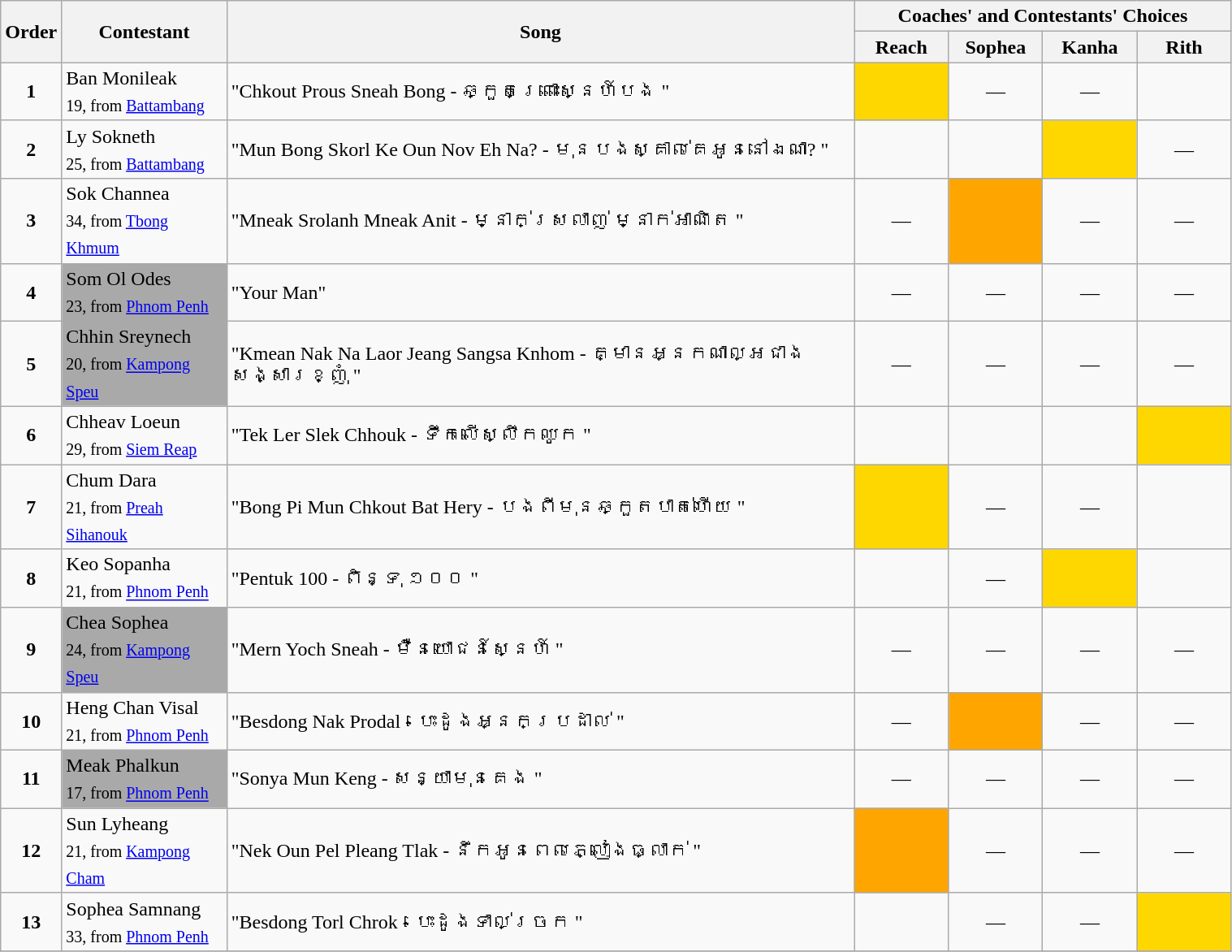<table class="wikitable" style="width:80%;">
<tr>
<th rowspan=2>Order</th>
<th rowspan=2>Contestant</th>
<th rowspan=2>Song</th>
<th colspan=4>Coaches' and Contestants' Choices</th>
</tr>
<tr>
<th width="70">Reach</th>
<th width="70">Sophea</th>
<th width="70">Kanha</th>
<th width="70">Rith</th>
</tr>
<tr>
<td align="center"><strong>1</strong></td>
<td>Ban Monileak<br><sub>19, from <a href='#'>Battambang</a></sub></td>
<td>"Chkout Prous Sneah Bong - ឆ្កួតព្រោះស្នេហ៍បង "</td>
<td style="background:gold;text-align:center;"></td>
<td align="center">—</td>
<td align="center">—</td>
<td style=";text-align:center;"></td>
</tr>
<tr>
<td align="center"><strong>2</strong></td>
<td>Ly Sokneth<br><sub>25, from <a href='#'>Battambang</a></sub></td>
<td>"Mun Bong Skorl Ke Oun Nov Eh Na? - មុនបងស្គាល់គេអូននៅឯណា? "</td>
<td style=";text-align:center;"></td>
<td style=";text-align:center;"></td>
<td style="background:gold;text-align:center;"></td>
<td align="center">—</td>
</tr>
<tr>
<td align="center"><strong>3</strong></td>
<td>Sok Channea<br><sub>34, from <a href='#'>Tbong Khmum</a></sub></td>
<td>"Mneak Srolanh Mneak Anit - ម្នាក់ស្រលាញ់ ម្នាក់អាណិត "</td>
<td align="center">—</td>
<td style=";background:orange;text-align:center;"></td>
<td align="center">—</td>
<td align="center">—</td>
</tr>
<tr>
<td align="center"><strong>4</strong></td>
<td style="background:darkgrey;text-align:left;">Som Ol Odes<br><sub>23, from <a href='#'>Phnom Penh</a></sub></td>
<td>"Your Man"</td>
<td align="center">—</td>
<td align="center">—</td>
<td align="center">—</td>
<td align="center">—</td>
</tr>
<tr>
<td align="center"><strong>5</strong></td>
<td style="background:darkgrey;text-align:left;">Chhin Sreynech<br><sub>20, from <a href='#'>Kampong Speu</a></sub></td>
<td>"Kmean Nak Na Laor Jeang Sangsa Knhom - គ្មានអ្នកណាល្អជាងសង្សារខ្ញុំ "</td>
<td align="center">—</td>
<td align="center">—</td>
<td align="center">—</td>
<td align="center">—</td>
</tr>
<tr>
<td align="center"><strong>6</strong></td>
<td>Chheav Loeun<br><sub>29, from <a href='#'>Siem Reap</a></sub></td>
<td>"Tek Ler Slek Chhouk - ទឹកលើស្លឹកឈូក "</td>
<td style=";text-align:center;"></td>
<td style=";text-align:center;"></td>
<td style=";text-align:center;"></td>
<td style="background:gold;text-align:center;"></td>
</tr>
<tr>
<td align="center"><strong>7</strong></td>
<td>Chum Dara<br><sub>21, from <a href='#'>Preah Sihanouk</a></sub></td>
<td>"Bong Pi Mun Chkout Bat Hery - បងពីមុនឆ្កួតបាត់ហើយ "</td>
<td style="background:gold;text-align:center;"></td>
<td align="center">—</td>
<td align="center">—</td>
<td style=";text-align:center;"></td>
</tr>
<tr>
<td align="center"><strong>8</strong></td>
<td>Keo Sopanha<br><sub>21, from <a href='#'>Phnom Penh</a></sub></td>
<td>"Pentuk 100 - ពិន្ទុ ១០០ "</td>
<td style=";text-align:center;"></td>
<td align="center">—</td>
<td style="background:gold;text-align:center;"></td>
<td style=";text-align:center;"></td>
</tr>
<tr>
<td align="center"><strong>9</strong></td>
<td style="background:darkgrey;text-align:left;">Chea Sophea<br><sub>24, from <a href='#'>Kampong Speu</a></sub></td>
<td>"Mern Yoch Sneah - ម៉ឺនយោជន៍ស្នេហ៍ "</td>
<td align="center">—</td>
<td align="center">—</td>
<td align="center">—</td>
<td align="center">—</td>
</tr>
<tr>
<td align="center"><strong>10</strong></td>
<td>Heng Chan Visal<br><sub>21, from <a href='#'>Phnom Penh</a></sub></td>
<td>"Besdong Nak Prodal - បេះដូងអ្នកប្រដាល់ "</td>
<td align="center">—</td>
<td style="background:orange;text-align:center;"></td>
<td align="center">—</td>
<td align="center">—</td>
</tr>
<tr>
<td align="center"><strong>11</strong></td>
<td style="background:darkgrey;text-align:left;">Meak Phalkun<br><sub>17, from <a href='#'>Phnom Penh</a></sub></td>
<td>"Sonya Mun Keng - សន្យាមុនគេង "</td>
<td align="center">—</td>
<td align="center">—</td>
<td align="center">—</td>
<td align="center">—</td>
</tr>
<tr>
<td align="center"><strong>12</strong></td>
<td>Sun Lyheang<br><sub>21, from <a href='#'>Kampong Cham</a></sub></td>
<td>"Nek Oun Pel Pleang Tlak - នឹកអូនពេលភ្លៀងធ្លាក់ "</td>
<td style="background:orange;text-align:center;"></td>
<td align="center">—</td>
<td align="center">—</td>
<td align="center">—</td>
</tr>
<tr>
<td align="center"><strong>13</strong></td>
<td>Sophea Samnang<br><sub>33, from <a href='#'>Phnom Penh</a></sub></td>
<td>"Besdong Torl Chrok - បេះដូងទាល់ច្រក "</td>
<td style=";text-align:center;"></td>
<td align="center">—</td>
<td align="center">—</td>
<td style="background:gold;text-align:center;"></td>
</tr>
<tr>
</tr>
</table>
